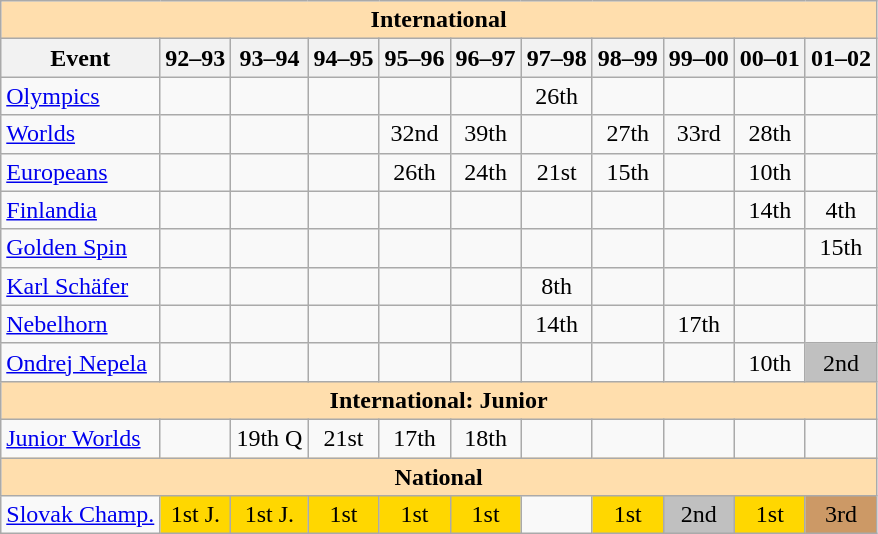<table class="wikitable" style="text-align:center">
<tr>
<th colspan="11" style="background-color: #ffdead; " align="center">International</th>
</tr>
<tr>
<th>Event</th>
<th>92–93</th>
<th>93–94</th>
<th>94–95</th>
<th>95–96</th>
<th>96–97</th>
<th>97–98</th>
<th>98–99</th>
<th>99–00</th>
<th>00–01</th>
<th>01–02</th>
</tr>
<tr>
<td align=left><a href='#'>Olympics</a></td>
<td></td>
<td></td>
<td></td>
<td></td>
<td></td>
<td>26th</td>
<td></td>
<td></td>
<td></td>
<td></td>
</tr>
<tr>
<td align=left><a href='#'>Worlds</a></td>
<td></td>
<td></td>
<td></td>
<td>32nd</td>
<td>39th</td>
<td></td>
<td>27th</td>
<td>33rd</td>
<td>28th</td>
<td></td>
</tr>
<tr>
<td align=left><a href='#'>Europeans</a></td>
<td></td>
<td></td>
<td></td>
<td>26th</td>
<td>24th</td>
<td>21st</td>
<td>15th</td>
<td></td>
<td>10th</td>
<td></td>
</tr>
<tr>
<td align=left><a href='#'>Finlandia</a></td>
<td></td>
<td></td>
<td></td>
<td></td>
<td></td>
<td></td>
<td></td>
<td></td>
<td>14th</td>
<td>4th</td>
</tr>
<tr>
<td align=left><a href='#'>Golden Spin</a></td>
<td></td>
<td></td>
<td></td>
<td></td>
<td></td>
<td></td>
<td></td>
<td></td>
<td></td>
<td>15th</td>
</tr>
<tr>
<td align=left><a href='#'>Karl Schäfer</a></td>
<td></td>
<td></td>
<td></td>
<td></td>
<td></td>
<td>8th</td>
<td></td>
<td></td>
<td></td>
<td></td>
</tr>
<tr>
<td align=left><a href='#'>Nebelhorn</a></td>
<td></td>
<td></td>
<td></td>
<td></td>
<td></td>
<td>14th</td>
<td></td>
<td>17th</td>
<td></td>
<td></td>
</tr>
<tr>
<td align=left><a href='#'>Ondrej Nepela</a></td>
<td></td>
<td></td>
<td></td>
<td></td>
<td></td>
<td></td>
<td></td>
<td></td>
<td>10th</td>
<td bgcolor=silver>2nd</td>
</tr>
<tr>
<th colspan="11" style="background-color: #ffdead; " align="center">International: Junior</th>
</tr>
<tr>
<td align=left><a href='#'>Junior Worlds</a></td>
<td></td>
<td>19th Q</td>
<td>21st</td>
<td>17th</td>
<td>18th</td>
<td></td>
<td></td>
<td></td>
<td></td>
<td></td>
</tr>
<tr>
<th colspan="11" style="background-color: #ffdead; " align="center">National</th>
</tr>
<tr>
<td align=left><a href='#'>Slovak Champ.</a></td>
<td bgcolor="gold">1st J.</td>
<td bgcolor=gold>1st J.</td>
<td bgcolor=gold>1st</td>
<td bgcolor=gold>1st</td>
<td bgcolor=gold>1st</td>
<td></td>
<td bgcolor=gold>1st</td>
<td bgcolor=silver>2nd</td>
<td bgcolor=gold>1st</td>
<td bgcolor=cc9966>3rd</td>
</tr>
</table>
